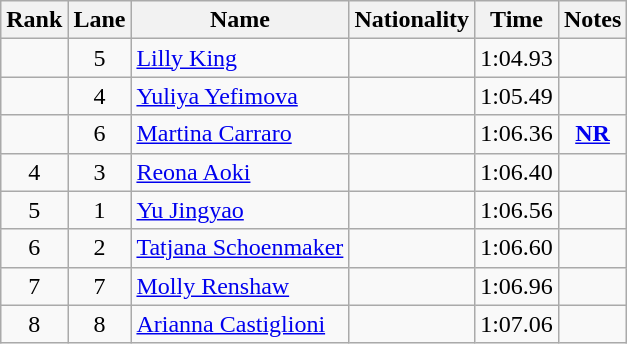<table class="wikitable sortable" style="text-align:center">
<tr>
<th>Rank</th>
<th>Lane</th>
<th>Name</th>
<th>Nationality</th>
<th>Time</th>
<th>Notes</th>
</tr>
<tr>
<td></td>
<td>5</td>
<td align=left><a href='#'>Lilly King</a></td>
<td align=left></td>
<td>1:04.93</td>
<td></td>
</tr>
<tr>
<td></td>
<td>4</td>
<td align=left><a href='#'>Yuliya Yefimova</a></td>
<td align=left></td>
<td>1:05.49</td>
<td></td>
</tr>
<tr>
<td></td>
<td>6</td>
<td align=left><a href='#'>Martina Carraro</a></td>
<td align=left></td>
<td>1:06.36</td>
<td><strong><a href='#'>NR</a></strong></td>
</tr>
<tr>
<td>4</td>
<td>3</td>
<td align=left><a href='#'>Reona Aoki</a></td>
<td align=left></td>
<td>1:06.40</td>
<td></td>
</tr>
<tr>
<td>5</td>
<td>1</td>
<td align=left><a href='#'>Yu Jingyao</a></td>
<td align=left></td>
<td>1:06.56</td>
<td></td>
</tr>
<tr>
<td>6</td>
<td>2</td>
<td align=left><a href='#'>Tatjana Schoenmaker</a></td>
<td align=left></td>
<td>1:06.60</td>
<td></td>
</tr>
<tr>
<td>7</td>
<td>7</td>
<td align=left><a href='#'>Molly Renshaw</a></td>
<td align=left></td>
<td>1:06.96</td>
<td></td>
</tr>
<tr>
<td>8</td>
<td>8</td>
<td align=left><a href='#'>Arianna Castiglioni</a></td>
<td align=left></td>
<td>1:07.06</td>
<td></td>
</tr>
</table>
